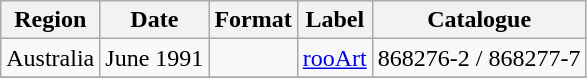<table class="wikitable plainrowheaders">
<tr>
<th scope="col">Region</th>
<th scope="col">Date</th>
<th scope="col">Format</th>
<th scope="col">Label</th>
<th scope="col">Catalogue</th>
</tr>
<tr>
<td>Australia</td>
<td>June 1991</td>
<td></td>
<td><a href='#'>rooArt</a></td>
<td>868276-2 / 868277-7</td>
</tr>
<tr>
</tr>
</table>
